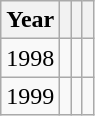<table class="wikitable">
<tr>
<th>Year</th>
<th></th>
<th></th>
<th></th>
</tr>
<tr>
<td>1998</td>
<td></td>
<td></td>
<td></td>
</tr>
<tr>
<td>1999</td>
<td></td>
<td></td>
<td></td>
</tr>
</table>
